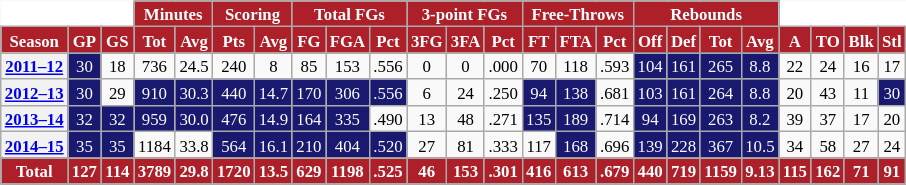<table class="wikitable sortable" border="1" style="font-size:70%;">
<tr>
<th colspan="3" style="border-top-style:hidden; border-left-style:hidden; background: white;"></th>
<th colspan="2" style="background:#AE2029; color:#ffffff;">Minutes</th>
<th colspan="2" style="background:#AE2029; color:#ffffff;">Scoring</th>
<th colspan="3" style="background:#AE2029; color:#ffffff;">Total FGs</th>
<th colspan="3" style="background:#AE2029; color:#ffffff;">3-point FGs</th>
<th colspan="3" style="background:#AE2029; color:#ffffff;">Free-Throws</th>
<th colspan="4" style="background:#AE2029; color:#ffffff;">Rebounds</th>
<th colspan="4" style="border-top-style:hidden; border-right-style:hidden; background: white;"></th>
</tr>
<tr>
<th scope="col" style="background:#AE2029; color:#ffffff;">Season</th>
<th scope="col" style="background:#AE2029; color:#ffffff;">GP</th>
<th scope="col" style="background:#AE2029; color:#ffffff;">GS</th>
<th scope="col" style="background:#AE2029; color:#ffffff;">Tot</th>
<th scope="col" style="background:#AE2029; color:#ffffff;">Avg</th>
<th scope="col" style="background:#AE2029; color:#ffffff;">Pts</th>
<th scope="col" style="background:#AE2029; color:#ffffff;">Avg</th>
<th scope="col" style="background:#AE2029; color:#ffffff;">FG</th>
<th scope="col" style="background:#AE2029; color:#ffffff;">FGA</th>
<th scope="col" style="background:#AE2029; color:#ffffff;">Pct</th>
<th scope="col" style="background:#AE2029; color:#ffffff;">3FG</th>
<th scope="col" style="background:#AE2029; color:#ffffff;">3FA</th>
<th scope="col" style="background:#AE2029; color:#ffffff;">Pct</th>
<th scope="col" style="background:#AE2029; color:#ffffff;">FT</th>
<th scope="col" style="background:#AE2029; color:#ffffff;">FTA</th>
<th scope="col" style="background:#AE2029; color:#ffffff;">Pct</th>
<th scope="col" style="background:#AE2029; color:#ffffff;">Off</th>
<th scope="col" style="background:#AE2029; color:#ffffff;">Def</th>
<th scope="col" style="background:#AE2029; color:#ffffff;">Tot</th>
<th scope="col" style="background:#AE2029; color:#ffffff;">Avg</th>
<th scope="col" style="background:#AE2029; color:#ffffff;">A</th>
<th scope="col" style="background:#AE2029; color:#ffffff;">TO</th>
<th scope="col" style="background:#AE2029; color:#ffffff;">Blk</th>
<th scope="col" style="background:#AE2029; color:#ffffff;">Stl</th>
</tr>
<tr>
<th style=white-space:nowrap><a href='#'>2011–12</a></th>
<td align="center" style="background:#191970; color:#ffffff;">30</td>
<td align="center">18</td>
<td align="center">736</td>
<td align="center">24.5</td>
<td align="center">240</td>
<td align="center">8</td>
<td align="center">85</td>
<td align="center">153</td>
<td align="center">.556</td>
<td align="center">0</td>
<td align="center">0</td>
<td align="center">.000</td>
<td align="center">70</td>
<td align="center">118</td>
<td align="center">.593</td>
<td align="center" style="background:#191970; color:#ffffff;">104</td>
<td align="center" style="background:#191970; color:#ffffff;">161</td>
<td align="center" style="background:#191970; color:#ffffff;">265</td>
<td align="center" style="background:#191970; color:#ffffff;">8.8</td>
<td align="center">22</td>
<td align="center">24</td>
<td align="center">16</td>
<td align="center">17</td>
</tr>
<tr>
<th style=white-space:nowrap><a href='#'>2012–13</a></th>
<td align="center" style="background:#191970; color:#ffffff;">30</td>
<td align="center">29</td>
<td align="center" style="background:#191970; color:#ffffff;">910</td>
<td align="center" style="background:#191970; color:#ffffff;">30.3</td>
<td align="center" style="background:#191970; color:#ffffff;">440</td>
<td align="center" style="background:#191970; color:#ffffff;">14.7</td>
<td align="center" style="background:#191970; color:#ffffff;">170</td>
<td align="center" style="background:#191970; color:#ffffff;">306</td>
<td align="center" style="background:#191970; color:#ffffff;">.556</td>
<td align="center">6</td>
<td align="center">24</td>
<td align="center">.250</td>
<td align="center" style="background:#191970; color:#ffffff;">94</td>
<td align="center" style="background:#191970; color:#ffffff;">138</td>
<td align="center">.681</td>
<td align="center" style="background:#191970; color:#ffffff;">103</td>
<td align="center" style="background:#191970; color:#ffffff;">161</td>
<td align="center" style="background:#191970; color:#ffffff;">264</td>
<td align="center" style="background:#191970; color:#ffffff;">8.8</td>
<td align="center">20</td>
<td align="center">43</td>
<td align="center">11</td>
<td align="center" style="background:#191970; color:#ffffff;">30</td>
</tr>
<tr>
<th style=white-space:nowrap><a href='#'>2013–14</a></th>
<td align="center" style="background:#191970; color:#ffffff;">32</td>
<td align="center" style="background:#191970; color:#ffffff;">32</td>
<td align="center" style="background:#191970; color:#ffffff;">959</td>
<td align="center" style="background:#191970; color:#ffffff;">30.0</td>
<td align="center" style="background:#191970; color:#ffffff;">476</td>
<td align="center" style="background:#191970; color:#ffffff;">14.9</td>
<td align="center" style="background:#191970; color:#ffffff;">164</td>
<td align="center" style="background:#191970; color:#ffffff;">335</td>
<td align="center">.490</td>
<td align="center">13</td>
<td align="center">48</td>
<td align="center">.271</td>
<td align="center" style="background:#191970; color:#ffffff;">135</td>
<td align="center" style="background:#191970; color:#ffffff;">189</td>
<td align="center">.714</td>
<td align="center" style="background:#191970; color:#ffffff;">94</td>
<td align="center" style="background:#191970; color:#ffffff;">169</td>
<td align="center" style="background:#191970; color:#ffffff;">263</td>
<td align="center" style="background:#191970; color:#ffffff;">8.2</td>
<td align="center">39</td>
<td align="center">37</td>
<td align="center">17</td>
<td align="center">20</td>
</tr>
<tr>
<th style=white-space:nowrap><a href='#'>2014–15</a></th>
<td align="center" style="background:#191970; color:#ffffff;">35</td>
<td align="center" style="background:#191970; color:#ffffff;">35</td>
<td align="center">1184</td>
<td align="center">33.8</td>
<td align="center" style="background:#191970; color:#ffffff;">564</td>
<td align="center" style="background:#191970; color:#ffffff;">16.1</td>
<td align="center" style="background:#191970; color:#ffffff;">210</td>
<td align="center" style="background:#191970; color:#ffffff;">404</td>
<td align="center" style="background:#191970; color:#ffffff;">.520</td>
<td align="center">27</td>
<td align="center">81</td>
<td align="center">.333</td>
<td align="center">117</td>
<td align="center" style="background:#191970; color:#ffffff;">168</td>
<td align="center">.696</td>
<td align="center" style="background:#191970; color:#ffffff;">139</td>
<td align="center" style="background:#191970; color:#ffffff;">228</td>
<td align="center" style="background:#191970; color:#ffffff;">367</td>
<td align="center" style="background:#191970; color:#ffffff;">10.5</td>
<td align="center">34</td>
<td align="center">58</td>
<td align="center">27</td>
<td align="center">24</td>
</tr>
<tr>
</tr>
<tr class="sortbottom">
<td align="center" style="background:#AE2029; color:#ffffff;"><strong>Total</strong></td>
<td align="center" style="background:#AE2029; color:#ffffff;"><strong>127</strong></td>
<td align="center" style="background:#AE2029; color:#ffffff;"><strong>114</strong></td>
<td align="center" style="background:#AE2029; color:#ffffff;"><strong>3789</strong></td>
<td align="center" style="background:#AE2029; color:#ffffff;"><strong>29.8</strong></td>
<td align="center" style="background:#AE2029; color:#ffffff;"><strong>1720</strong></td>
<td align="center" style="background:#AE2029; color:#ffffff;"><strong>13.5</strong></td>
<td align="center" style="background:#AE2029; color:#ffffff;"><strong>629</strong></td>
<td align="center" style="background:#AE2029; color:#ffffff;"><strong>1198</strong></td>
<td align="center" style="background:#AE2029; color:#ffffff;"><strong>.525</strong></td>
<td align="center" style="background:#AE2029; color:#ffffff;"><strong>46</strong></td>
<td align="center" style="background:#AE2029; color:#ffffff;"><strong>153</strong></td>
<td align="center" style="background:#AE2029; color:#ffffff;"><strong>.301</strong></td>
<td align="center" style="background:#AE2029; color:#ffffff;"><strong>416</strong></td>
<td align="center" style="background:#AE2029; color:#ffffff;"><strong>613</strong></td>
<td align="center" style="background:#AE2029; color:#ffffff;"><strong>.679</strong></td>
<td align="center" style="background:#AE2029; color:#ffffff;"><strong>440</strong></td>
<td align="center" style="background:#AE2029; color:#ffffff;"><strong>719</strong></td>
<td align="center" style="background:#AE2029; color:#ffffff;"><strong>1159</strong></td>
<td align="center" style="background:#AE2029; color:#ffffff;"><strong>9.13</strong></td>
<td align="center" style="background:#AE2029; color:#ffffff;"><strong>115</strong></td>
<td align="center" style="background:#AE2029; color:#ffffff;"><strong>162</strong></td>
<td align="center" style="background:#AE2029; color:#ffffff;"><strong>71</strong></td>
<td align="center" style="background:#AE2029; color:#ffffff;"><strong>91</strong></td>
</tr>
<tr class="sortbottom">
</tr>
</table>
